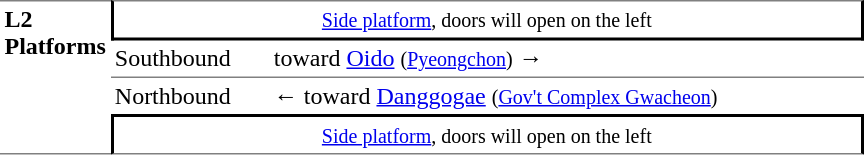<table table border=0 cellspacing=0 cellpadding=3>
<tr>
<td style="border-top:solid 1px gray;border-bottom:solid 1px gray;" width=50 rowspan=10 valign=top><strong>L2<br>Platforms</strong></td>
<td style="border-top:solid 1px gray;border-right:solid 2px black;border-left:solid 2px black;border-bottom:solid 2px black;text-align:center;" colspan=2><small><a href='#'>Side platform</a>, doors will open on the left</small></td>
</tr>
<tr>
<td>Southbound</td>
<td>  toward <a href='#'>Oido</a> <small>(<a href='#'>Pyeongchon</a>)</small> →</td>
</tr>
<tr>
<td style="border-bottom:solid 0px gray;border-top:solid 1px gray;" width=100>Northbound</td>
<td style="border-bottom:solid 0px gray;border-top:solid 1px gray;" width=390>←  toward <a href='#'>Danggogae</a> <small>(<a href='#'>Gov't Complex Gwacheon</a>)</small></td>
</tr>
<tr>
<td style="border-top:solid 2px black;border-right:solid 2px black;border-left:solid 2px black;border-bottom:solid 1px gray;text-align:center;" colspan=2><small><a href='#'>Side platform</a>, doors will open on the left</small></td>
</tr>
</table>
